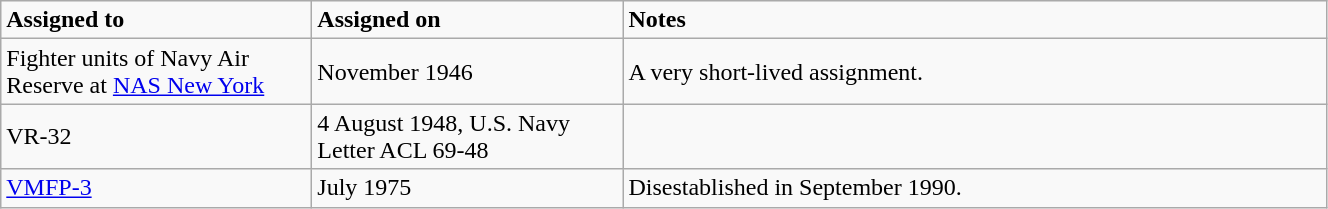<table class="wikitable" style="width: 70%;">
<tr>
<td style="width: 200px;"><strong>Assigned to</strong></td>
<td style="width: 200px;"><strong>Assigned on</strong></td>
<td><strong>Notes</strong></td>
</tr>
<tr>
<td>Fighter units of Navy Air Reserve at <a href='#'>NAS New York</a></td>
<td>November 1946</td>
<td>A very short-lived assignment.</td>
</tr>
<tr>
<td>VR-32</td>
<td>4 August 1948, U.S. Navy Letter ACL 69-48</td>
<td></td>
</tr>
<tr>
<td><a href='#'>VMFP-3</a></td>
<td>July 1975</td>
<td>Disestablished in September 1990.</td>
</tr>
</table>
